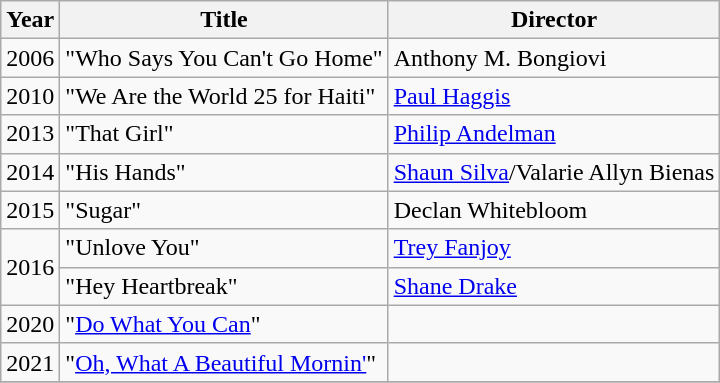<table class="wikitable">
<tr>
<th>Year</th>
<th>Title</th>
<th>Director</th>
</tr>
<tr>
<td>2006</td>
<td>"Who Says You Can't Go Home" </td>
<td>Anthony M. Bongiovi</td>
</tr>
<tr>
<td>2010</td>
<td>"We Are the World 25 for Haiti" </td>
<td><a href='#'>Paul Haggis</a></td>
</tr>
<tr>
<td>2013</td>
<td>"That Girl"</td>
<td><a href='#'>Philip Andelman</a></td>
</tr>
<tr>
<td>2014</td>
<td>"His Hands" </td>
<td><a href='#'>Shaun Silva</a>/Valarie Allyn Bienas</td>
</tr>
<tr>
<td>2015</td>
<td>"Sugar"</td>
<td>Declan Whitebloom</td>
</tr>
<tr>
<td rowspan="2">2016</td>
<td>"Unlove You"</td>
<td><a href='#'>Trey Fanjoy</a></td>
</tr>
<tr>
<td>"Hey Heartbreak"</td>
<td><a href='#'>Shane Drake</a></td>
</tr>
<tr>
<td>2020</td>
<td>"<a href='#'>Do What You Can</a>"</td>
<td></td>
</tr>
<tr>
<td>2021</td>
<td>"<a href='#'>Oh, What A Beautiful Mornin'</a>"</td>
<td></td>
</tr>
<tr>
</tr>
</table>
